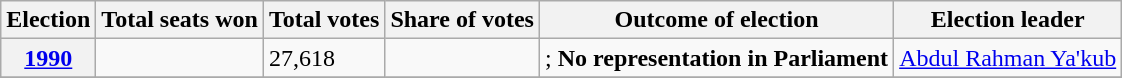<table class="wikitable">
<tr>
<th>Election</th>
<th>Total seats won</th>
<th>Total votes</th>
<th>Share of votes</th>
<th>Outcome of election</th>
<th>Election leader</th>
</tr>
<tr>
<th><a href='#'>1990</a></th>
<td></td>
<td>27,618</td>
<td></td>
<td>; <strong>No representation in Parliament</strong></td>
<td><a href='#'>Abdul Rahman Ya'kub</a></td>
</tr>
<tr>
</tr>
</table>
